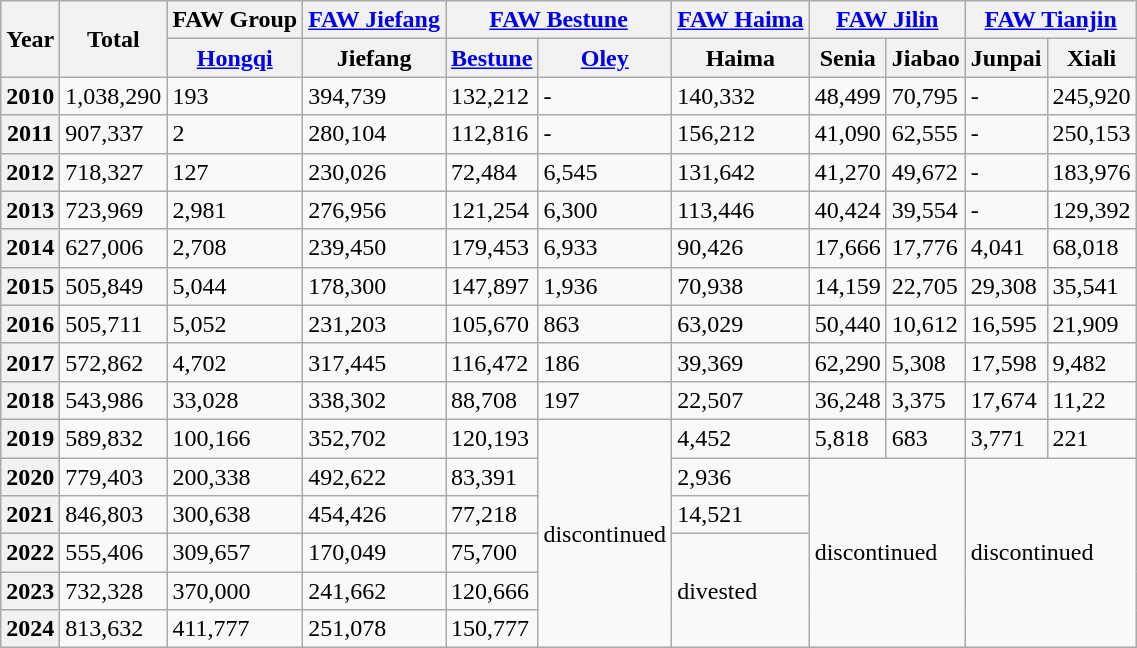<table class="wikitable">
<tr>
<th rowspan="2">Year</th>
<th rowspan="2">Total</th>
<th colspan="1">FAW Group</th>
<th><a href='#'>FAW Jiefang</a></th>
<th colspan="2"><a href='#'>FAW Bestune</a></th>
<th><a href='#'>FAW Haima</a></th>
<th colspan="2"><a href='#'>FAW Jilin</a></th>
<th colspan="2"><a href='#'>FAW Tianjin</a></th>
</tr>
<tr>
<th><a href='#'>Hongqi</a></th>
<th>Jiefang</th>
<th><a href='#'>Bestune</a></th>
<th><a href='#'>Oley</a></th>
<th>Haima</th>
<th>Senia</th>
<th>Jiabao</th>
<th>Junpai</th>
<th>Xiali</th>
</tr>
<tr>
<th>2010</th>
<td>1,038,290</td>
<td>193</td>
<td>394,739</td>
<td>132,212</td>
<td>-</td>
<td>140,332</td>
<td>48,499</td>
<td>70,795</td>
<td>-</td>
<td>245,920</td>
</tr>
<tr>
<th>2011</th>
<td>907,337</td>
<td>2</td>
<td>280,104</td>
<td>112,816</td>
<td>-</td>
<td>156,212</td>
<td>41,090</td>
<td>62,555</td>
<td>-</td>
<td>250,153</td>
</tr>
<tr>
<th>2012</th>
<td>718,327</td>
<td>127</td>
<td>230,026</td>
<td>72,484</td>
<td>6,545</td>
<td>131,642</td>
<td>41,270</td>
<td>49,672</td>
<td>-</td>
<td>183,976</td>
</tr>
<tr>
<th>2013</th>
<td>723,969</td>
<td>2,981</td>
<td>276,956</td>
<td>121,254</td>
<td>6,300</td>
<td>113,446</td>
<td>40,424</td>
<td>39,554</td>
<td>-</td>
<td>129,392</td>
</tr>
<tr>
<th>2014</th>
<td>627,006</td>
<td>2,708</td>
<td>239,450</td>
<td>179,453</td>
<td>6,933</td>
<td>90,426</td>
<td>17,666</td>
<td>17,776</td>
<td>4,041</td>
<td>68,018</td>
</tr>
<tr>
<th>2015</th>
<td>505,849</td>
<td>5,044</td>
<td>178,300</td>
<td>147,897</td>
<td>1,936</td>
<td>70,938</td>
<td>14,159</td>
<td>22,705</td>
<td>29,308</td>
<td>35,541</td>
</tr>
<tr>
<th>2016</th>
<td>505,711</td>
<td>5,052</td>
<td>231,203</td>
<td>105,670</td>
<td>863</td>
<td>63,029</td>
<td>50,440</td>
<td>10,612</td>
<td>16,595</td>
<td>21,909</td>
</tr>
<tr>
<th>2017</th>
<td>572,862</td>
<td>4,702</td>
<td>317,445</td>
<td>116,472</td>
<td>186</td>
<td>39,369</td>
<td>62,290</td>
<td>5,308</td>
<td>17,598</td>
<td>9,482</td>
</tr>
<tr>
<th>2018</th>
<td>543,986</td>
<td>33,028</td>
<td>338,302</td>
<td>88,708</td>
<td>197</td>
<td>22,507</td>
<td>36,248</td>
<td>3,375</td>
<td>17,674</td>
<td>11,22</td>
</tr>
<tr>
<th>2019</th>
<td>589,832</td>
<td>100,166</td>
<td>352,702</td>
<td>120,193</td>
<td rowspan="6">discontinued</td>
<td>4,452</td>
<td>5,818</td>
<td>683</td>
<td>3,771</td>
<td>221</td>
</tr>
<tr>
<th>2020</th>
<td>779,403</td>
<td>200,338</td>
<td>492,622</td>
<td>83,391</td>
<td>2,936</td>
<td colspan="2" rowspan="5">discontinued</td>
<td colspan="2" rowspan="5">discontinued</td>
</tr>
<tr>
<th>2021</th>
<td>846,803</td>
<td>300,638</td>
<td>454,426</td>
<td>77,218</td>
<td>14,521</td>
</tr>
<tr>
<th>2022</th>
<td>555,406</td>
<td>309,657</td>
<td>170,049</td>
<td>75,700</td>
<td rowspan="3">divested</td>
</tr>
<tr>
<th>2023</th>
<td>732,328</td>
<td>370,000</td>
<td>241,662</td>
<td>120,666</td>
</tr>
<tr>
<th>2024</th>
<td>813,632</td>
<td>411,777</td>
<td>251,078</td>
<td>150,777</td>
</tr>
</table>
